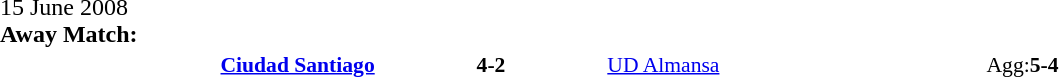<table width=100% cellspacing=1>
<tr>
<th width=20%></th>
<th width=12%></th>
<th width=20%></th>
<th></th>
</tr>
<tr>
<td>15 June 2008<br><strong>Away Match:</strong></td>
</tr>
<tr style=font-size:90%>
<td align=right><strong><a href='#'>Ciudad Santiago</a></strong></td>
<td align=center><strong>4-2</strong></td>
<td><a href='#'>UD Almansa</a></td>
<td>Agg:<strong>5-4</strong></td>
</tr>
</table>
